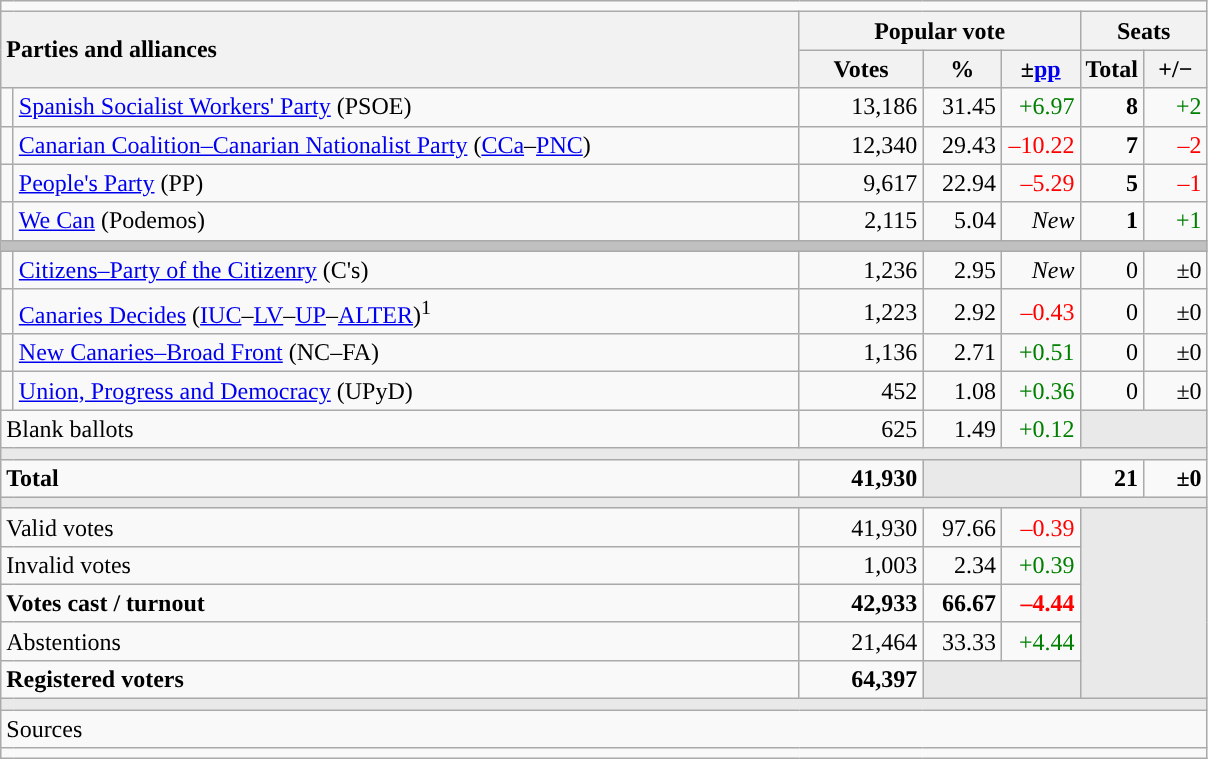<table class="wikitable" style="text-align:right;">
<tr>
<td colspan="7"></td>
</tr>
<tr>
<th style="text-align:left;" rowspan="2" colspan="2" width="525">Parties and alliances</th>
<th colspan="3">Popular vote</th>
<th colspan="2">Seats</th>
</tr>
<tr>
<th width="75">Votes</th>
<th width="45">%</th>
<th width="45">±<a href='#'>pp</a></th>
<th width="35">Total</th>
<th width="35">+/−</th>
</tr>
<tr>
<td width="1" style="color:inherit;background:"></td>
<td align="left"><a href='#'>Spanish Socialist Workers' Party</a> (PSOE)</td>
<td>13,186</td>
<td>31.45</td>
<td style="color:green;">+6.97</td>
<td><strong>8</strong></td>
<td style="color:green;">+2</td>
</tr>
<tr>
<td style="color:inherit;background:"></td>
<td align="left"><a href='#'>Canarian Coalition–Canarian Nationalist Party</a> (<a href='#'>CCa</a>–<a href='#'>PNC</a>)</td>
<td>12,340</td>
<td>29.43</td>
<td style="color:red;">–10.22</td>
<td><strong>7</strong></td>
<td style="color:red;">–2</td>
</tr>
<tr>
<td style="color:inherit;background:"></td>
<td align="left"><a href='#'>People's Party</a> (PP)</td>
<td>9,617</td>
<td>22.94</td>
<td style="color:red;">–5.29</td>
<td><strong>5</strong></td>
<td style="color:red;">–1</td>
</tr>
<tr>
<td style="color:inherit;background:"></td>
<td align="left"><a href='#'>We Can</a> (Podemos)</td>
<td>2,115</td>
<td>5.04</td>
<td><em>New</em></td>
<td><strong>1</strong></td>
<td style="color:green;">+1</td>
</tr>
<tr>
<td colspan="7" bgcolor="#C0C0C0"></td>
</tr>
<tr>
<td style="color:inherit;background:"></td>
<td align="left"><a href='#'>Citizens–Party of the Citizenry</a> (C's)</td>
<td>1,236</td>
<td>2.95</td>
<td><em>New</em></td>
<td>0</td>
<td>±0</td>
</tr>
<tr>
<td style="color:inherit;background:"></td>
<td align="left"><a href='#'>Canaries Decides</a> (<a href='#'>IUC</a>–<a href='#'>LV</a>–<a href='#'>UP</a>–<a href='#'>ALTER</a>)<sup>1</sup></td>
<td>1,223</td>
<td>2.92</td>
<td style="color:red;">–0.43</td>
<td>0</td>
<td>±0</td>
</tr>
<tr>
<td style="color:inherit;background:"></td>
<td align="left"><a href='#'>New Canaries–Broad Front</a> (NC–FA)</td>
<td>1,136</td>
<td>2.71</td>
<td style="color:green;">+0.51</td>
<td>0</td>
<td>±0</td>
</tr>
<tr>
<td style="color:inherit;background:"></td>
<td align="left"><a href='#'>Union, Progress and Democracy</a> (UPyD)</td>
<td>452</td>
<td>1.08</td>
<td style="color:green;">+0.36</td>
<td>0</td>
<td>±0</td>
</tr>
<tr>
<td align="left" colspan="2">Blank ballots</td>
<td>625</td>
<td>1.49</td>
<td style="color:green;">+0.12</td>
<td bgcolor="#E9E9E9" colspan="2"></td>
</tr>
<tr>
<td colspan="7" bgcolor="#E9E9E9"></td>
</tr>
<tr style="font-weight:bold;">
<td align="left" colspan="2">Total</td>
<td>41,930</td>
<td bgcolor="#E9E9E9" colspan="2"></td>
<td>21</td>
<td>±0</td>
</tr>
<tr>
<td colspan="7" bgcolor="#E9E9E9"></td>
</tr>
<tr>
<td align="left" colspan="2">Valid votes</td>
<td>41,930</td>
<td>97.66</td>
<td style="color:red;">–0.39</td>
<td bgcolor="#E9E9E9" colspan="2" rowspan="5"></td>
</tr>
<tr>
<td align="left" colspan="2">Invalid votes</td>
<td>1,003</td>
<td>2.34</td>
<td style="color:green;">+0.39</td>
</tr>
<tr style="font-weight:bold;">
<td align="left" colspan="2">Votes cast / turnout</td>
<td>42,933</td>
<td>66.67</td>
<td style="color:red;">–4.44</td>
</tr>
<tr>
<td align="left" colspan="2">Abstentions</td>
<td>21,464</td>
<td>33.33</td>
<td style="color:green;">+4.44</td>
</tr>
<tr style="font-weight:bold;">
<td align="left" colspan="2">Registered voters</td>
<td>64,397</td>
<td bgcolor="#E9E9E9" colspan="2"></td>
</tr>
<tr>
<td colspan="7" bgcolor="#E9E9E9"></td>
</tr>
<tr>
<td align="left" colspan="7">Sources</td>
</tr>
<tr>
<td colspan="7" style="text-align:left; max-width:790px;"></td>
</tr>
</table>
